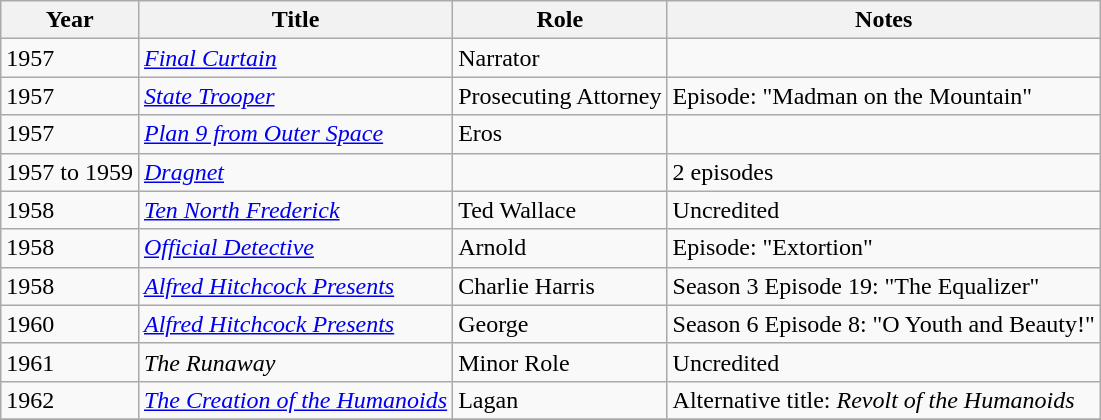<table class="wikitable sortable">
<tr>
<th>Year</th>
<th>Title</th>
<th>Role</th>
<th class="unsortable">Notes</th>
</tr>
<tr>
<td>1957</td>
<td><em><a href='#'>Final Curtain</a></em></td>
<td>Narrator</td>
<td></td>
</tr>
<tr>
<td>1957</td>
<td><em><a href='#'>State Trooper</a></em></td>
<td>Prosecuting Attorney</td>
<td>Episode: "Madman on the Mountain"</td>
</tr>
<tr>
<td>1957</td>
<td><em><a href='#'>Plan 9 from Outer Space</a></em></td>
<td>Eros</td>
<td></td>
</tr>
<tr>
<td>1957 to 1959</td>
<td><em><a href='#'>Dragnet</a></em></td>
<td></td>
<td>2 episodes</td>
</tr>
<tr>
<td>1958</td>
<td><em><a href='#'>Ten North Frederick</a></em></td>
<td>Ted Wallace</td>
<td>Uncredited</td>
</tr>
<tr>
<td>1958</td>
<td><em><a href='#'>Official Detective</a></em></td>
<td>Arnold</td>
<td>Episode: "Extortion"</td>
</tr>
<tr>
<td>1958</td>
<td><em><a href='#'>Alfred Hitchcock Presents</a></em></td>
<td>Charlie Harris</td>
<td>Season 3 Episode 19: "The Equalizer"</td>
</tr>
<tr>
<td>1960</td>
<td><em><a href='#'>Alfred Hitchcock Presents</a></em></td>
<td>George</td>
<td>Season 6 Episode 8: "O Youth and Beauty!"</td>
</tr>
<tr>
<td>1961</td>
<td><em>The Runaway</em></td>
<td>Minor Role</td>
<td>Uncredited</td>
</tr>
<tr>
<td>1962</td>
<td><em><a href='#'>The Creation of the Humanoids</a></em></td>
<td>Lagan</td>
<td>Alternative title: <em>Revolt of the Humanoids</em></td>
</tr>
<tr>
</tr>
</table>
